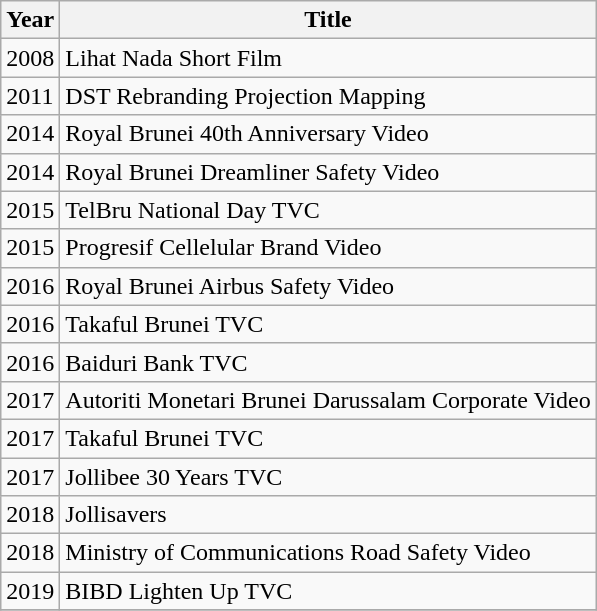<table class="wikitable">
<tr>
<th>Year</th>
<th>Title</th>
</tr>
<tr>
<td>2008</td>
<td>Lihat Nada Short Film</td>
</tr>
<tr>
<td>2011</td>
<td>DST Rebranding Projection Mapping</td>
</tr>
<tr>
<td>2014</td>
<td>Royal Brunei 40th Anniversary Video</td>
</tr>
<tr>
<td>2014</td>
<td>Royal Brunei Dreamliner Safety Video</td>
</tr>
<tr>
<td>2015</td>
<td>TelBru National Day TVC</td>
</tr>
<tr>
<td>2015</td>
<td>Progresif Cellelular Brand Video</td>
</tr>
<tr>
<td>2016</td>
<td>Royal Brunei Airbus Safety Video</td>
</tr>
<tr>
<td>2016</td>
<td>Takaful Brunei TVC</td>
</tr>
<tr>
<td>2016</td>
<td>Baiduri Bank TVC</td>
</tr>
<tr>
<td>2017</td>
<td>Autoriti Monetari Brunei Darussalam Corporate Video</td>
</tr>
<tr>
<td>2017</td>
<td>Takaful Brunei TVC</td>
</tr>
<tr>
<td>2017</td>
<td>Jollibee 30 Years TVC</td>
</tr>
<tr>
<td>2018</td>
<td>Jollisavers</td>
</tr>
<tr>
<td>2018</td>
<td>Ministry of Communications Road Safety Video</td>
</tr>
<tr>
<td>2019</td>
<td>BIBD Lighten Up TVC</td>
</tr>
<tr>
</tr>
</table>
